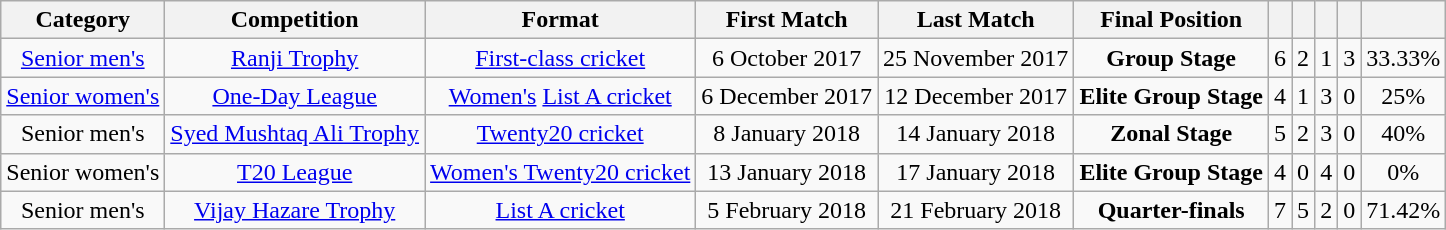<table class="wikitable sortable" style="text-align: center;">
<tr>
<th class="unsortable">Category</th>
<th>Competition</th>
<th>Format</th>
<th>First Match</th>
<th>Last Match</th>
<th>Final Position</th>
<th></th>
<th></th>
<th></th>
<th></th>
<th></th>
</tr>
<tr>
<td><a href='#'>Senior men's</a></td>
<td><a href='#'>Ranji Trophy</a></td>
<td><a href='#'>First-class cricket</a></td>
<td>6 October 2017</td>
<td>25 November 2017</td>
<td><strong>Group Stage</strong></td>
<td>6</td>
<td>2</td>
<td>1</td>
<td>3</td>
<td>33.33%</td>
</tr>
<tr>
<td><a href='#'>Senior women's</a></td>
<td><a href='#'>One-Day League</a></td>
<td><a href='#'>Women's</a> <a href='#'>List A cricket</a></td>
<td>6 December 2017</td>
<td>12 December 2017</td>
<td><strong>Elite Group Stage</strong></td>
<td>4</td>
<td>1</td>
<td>3</td>
<td>0</td>
<td>25%</td>
</tr>
<tr>
<td>Senior men's</td>
<td><a href='#'>Syed Mushtaq Ali Trophy</a></td>
<td><a href='#'>Twenty20 cricket</a></td>
<td>8 January 2018</td>
<td>14 January 2018</td>
<td><strong>Zonal Stage</strong></td>
<td>5</td>
<td>2</td>
<td>3</td>
<td>0</td>
<td>40%</td>
</tr>
<tr>
<td>Senior women's</td>
<td><a href='#'>T20 League</a></td>
<td><a href='#'>Women's Twenty20 cricket</a></td>
<td>13 January 2018</td>
<td>17 January 2018</td>
<td><strong>Elite Group Stage</strong></td>
<td>4</td>
<td>0</td>
<td>4</td>
<td>0</td>
<td>0%</td>
</tr>
<tr>
<td>Senior men's</td>
<td><a href='#'>Vijay Hazare Trophy</a></td>
<td><a href='#'>List A cricket</a></td>
<td>5 February 2018</td>
<td>21 February 2018</td>
<td><strong>Quarter-finals</strong></td>
<td>7</td>
<td>5</td>
<td>2</td>
<td>0</td>
<td>71.42%</td>
</tr>
</table>
